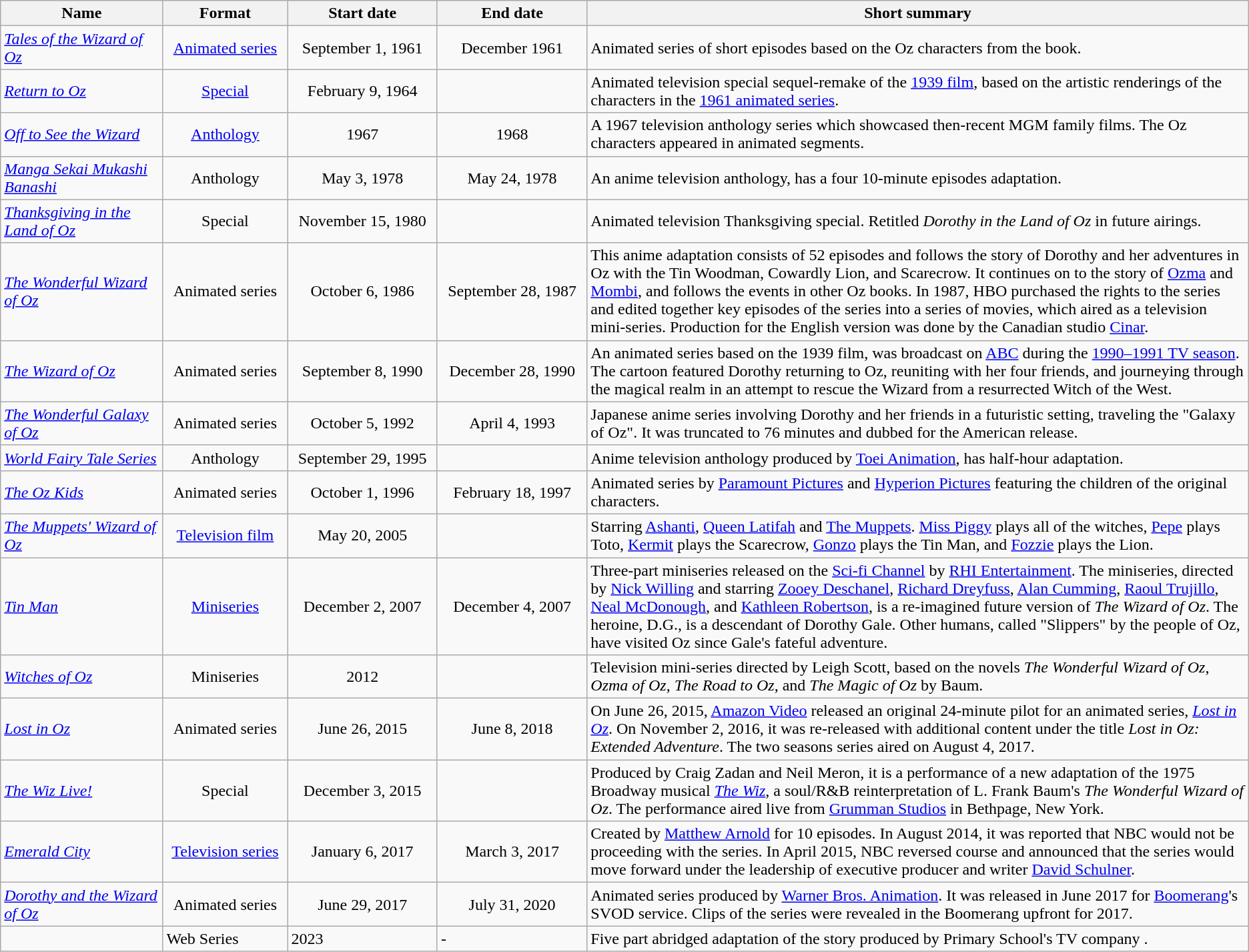<table class="wikitable sortable">
<tr>
<th width="13%">Name</th>
<th width="10%">Format</th>
<th width="12%">Start date</th>
<th width="12%">End date</th>
<th class="unsortable">Short summary</th>
</tr>
<tr>
<td><em><a href='#'>Tales of the Wizard of Oz</a></em></td>
<td align="center"><a href='#'>Animated series</a></td>
<td align="center">September 1, 1961</td>
<td align="center">December 1961</td>
<td>Animated series of short episodes based on the Oz characters from the book.</td>
</tr>
<tr>
<td><em><a href='#'>Return to Oz</a></em></td>
<td align="center"><a href='#'>Special</a></td>
<td align="center">February 9, 1964</td>
<td></td>
<td>Animated television special sequel-remake of the <a href='#'>1939 film</a>, based on the artistic renderings of the characters in the <a href='#'>1961 animated series</a>.</td>
</tr>
<tr>
<td><em><a href='#'>Off to See the Wizard</a></em></td>
<td align="center"><a href='#'>Anthology</a></td>
<td align="center">1967</td>
<td align="center">1968</td>
<td>A 1967 television anthology series which showcased then-recent MGM family films. The Oz characters appeared in animated segments.</td>
</tr>
<tr>
<td><em><a href='#'>Manga Sekai Mukashi Banashi</a></em></td>
<td align="center">Anthology</td>
<td align="center">May 3, 1978</td>
<td align="center">May 24, 1978</td>
<td>An anime television anthology, has a four 10-minute episodes adaptation.</td>
</tr>
<tr>
<td><em><a href='#'>Thanksgiving in the Land of Oz</a></em></td>
<td align="center">Special</td>
<td align="center">November 15, 1980</td>
<td></td>
<td>Animated television Thanksgiving special. Retitled <em>Dorothy in the Land of Oz</em> in future airings.</td>
</tr>
<tr>
<td><em><a href='#'>The Wonderful Wizard of Oz</a></em></td>
<td align="center">Animated series</td>
<td align="center">October 6, 1986</td>
<td align="center">September 28, 1987</td>
<td>This anime adaptation consists of 52 episodes and follows the story of Dorothy and her adventures in Oz with the Tin Woodman, Cowardly Lion, and Scarecrow. It continues on to the story of <a href='#'>Ozma</a> and <a href='#'>Mombi</a>, and follows the events in other Oz books. In 1987, HBO purchased the rights to the series and edited together key episodes of the series into a series of movies, which aired as a television mini-series. Production for the English version was done by the Canadian studio <a href='#'>Cinar</a>.</td>
</tr>
<tr>
<td><em><a href='#'>The Wizard of Oz</a></em></td>
<td align="center">Animated series</td>
<td align="center">September 8, 1990</td>
<td align="center">December 28, 1990</td>
<td>An animated series based on the 1939 film, was broadcast on <a href='#'>ABC</a> during the <a href='#'>1990–1991 TV season</a>. The cartoon featured Dorothy returning to Oz, reuniting with her four friends, and journeying through the magical realm in an attempt to rescue the Wizard from a resurrected Witch of the West.</td>
</tr>
<tr>
<td><em><a href='#'>The Wonderful Galaxy of Oz</a></em></td>
<td align="center">Animated series</td>
<td align="center">October 5, 1992</td>
<td align="center">April 4, 1993</td>
<td>Japanese anime series involving Dorothy and her friends in a futuristic setting, traveling the "Galaxy of Oz". It was truncated to 76 minutes and dubbed for the American release.</td>
</tr>
<tr>
<td><em><a href='#'>World Fairy Tale Series</a></em></td>
<td align="center">Anthology</td>
<td align="center">September 29, 1995</td>
<td></td>
<td>Anime television anthology produced by <a href='#'>Toei Animation</a>, has half-hour adaptation.</td>
</tr>
<tr>
<td><em><a href='#'>The Oz Kids</a></em></td>
<td align="center">Animated series</td>
<td align="center">October 1, 1996</td>
<td align="center">February 18, 1997</td>
<td>Animated series by <a href='#'>Paramount Pictures</a> and <a href='#'>Hyperion Pictures</a> featuring the children of the original characters.</td>
</tr>
<tr>
<td><em><a href='#'>The Muppets' Wizard of Oz</a></em></td>
<td align="center"><a href='#'>Television film</a></td>
<td align="center">May 20, 2005</td>
<td></td>
<td>Starring <a href='#'>Ashanti</a>, <a href='#'>Queen Latifah</a> and <a href='#'>The Muppets</a>. <a href='#'>Miss Piggy</a> plays all of the witches, <a href='#'>Pepe</a> plays Toto, <a href='#'>Kermit</a> plays the Scarecrow, <a href='#'>Gonzo</a> plays the Tin Man, and <a href='#'>Fozzie</a> plays the Lion.</td>
</tr>
<tr>
<td><em><a href='#'>Tin Man</a></em></td>
<td align="center"><a href='#'>Miniseries</a></td>
<td align="center">December 2, 2007</td>
<td align="center">December 4, 2007</td>
<td>Three-part miniseries released on the <a href='#'>Sci-fi Channel</a> by <a href='#'>RHI Entertainment</a>. The miniseries, directed by <a href='#'>Nick Willing</a> and starring <a href='#'>Zooey Deschanel</a>, <a href='#'>Richard Dreyfuss</a>, <a href='#'>Alan Cumming</a>, <a href='#'>Raoul Trujillo</a>, <a href='#'>Neal McDonough</a>, and <a href='#'>Kathleen Robertson</a>, is a re-imagined future version of <em>The Wizard of Oz</em>. The heroine, D.G., is a descendant of Dorothy Gale. Other humans, called "Slippers" by the people of Oz, have visited Oz since Gale's fateful adventure.</td>
</tr>
<tr>
<td><em><a href='#'>Witches of Oz</a></em></td>
<td align="center">Miniseries</td>
<td align="center">2012</td>
<td></td>
<td>Television mini-series directed by Leigh Scott, based on the novels <em>The Wonderful Wizard of Oz</em>, <em>Ozma of Oz</em>, <em>The Road to Oz</em>, and <em>The Magic of Oz</em> by Baum.</td>
</tr>
<tr>
<td><em><a href='#'>Lost in Oz</a></em></td>
<td align="center">Animated series</td>
<td align="center">June 26, 2015</td>
<td align="center">June 8, 2018</td>
<td>On June 26, 2015, <a href='#'>Amazon Video</a> released an original 24-minute pilot for an animated series, <em><a href='#'>Lost in Oz</a></em>. On November 2, 2016, it was re-released with additional content under the title <em>Lost in Oz: Extended Adventure</em>. The two seasons series aired on August 4, 2017.</td>
</tr>
<tr>
<td><em><a href='#'>The Wiz Live!</a></em></td>
<td align="center">Special</td>
<td align="center">December 3, 2015</td>
<td></td>
<td>Produced by Craig Zadan and Neil Meron, it is a performance of a new adaptation of the 1975 Broadway musical <em><a href='#'>The Wiz</a></em>, a soul/R&B reinterpretation of L. Frank Baum's <em>The Wonderful Wizard of Oz</em>. The performance aired live from <a href='#'>Grumman Studios</a> in Bethpage, New York.</td>
</tr>
<tr>
<td><em><a href='#'>Emerald City</a></em></td>
<td align="center"><a href='#'>Television series</a></td>
<td align="center">January 6, 2017</td>
<td align="center">March 3, 2017</td>
<td>Created by <a href='#'>Matthew Arnold</a> for 10 episodes. In August 2014, it was reported that NBC would not be proceeding with the series. In April 2015, NBC reversed course and announced that the series would move forward under the leadership of executive producer and writer <a href='#'>David Schulner</a>.</td>
</tr>
<tr>
<td><em><a href='#'>Dorothy and the Wizard of Oz</a></em></td>
<td align="center">Animated series</td>
<td align="center">June 29, 2017</td>
<td align="center">July 31, 2020</td>
<td>Animated series produced by <a href='#'>Warner Bros. Animation</a>. It was released in June 2017 for <a href='#'>Boomerang</a>'s SVOD service. Clips of the series were revealed in the Boomerang upfront for 2017.</td>
</tr>
<tr>
<td></td>
<td>Web Series</td>
<td>2023</td>
<td>-</td>
<td>Five part abridged adaptation of the story produced by Primary School's TV company .</td>
</tr>
</table>
